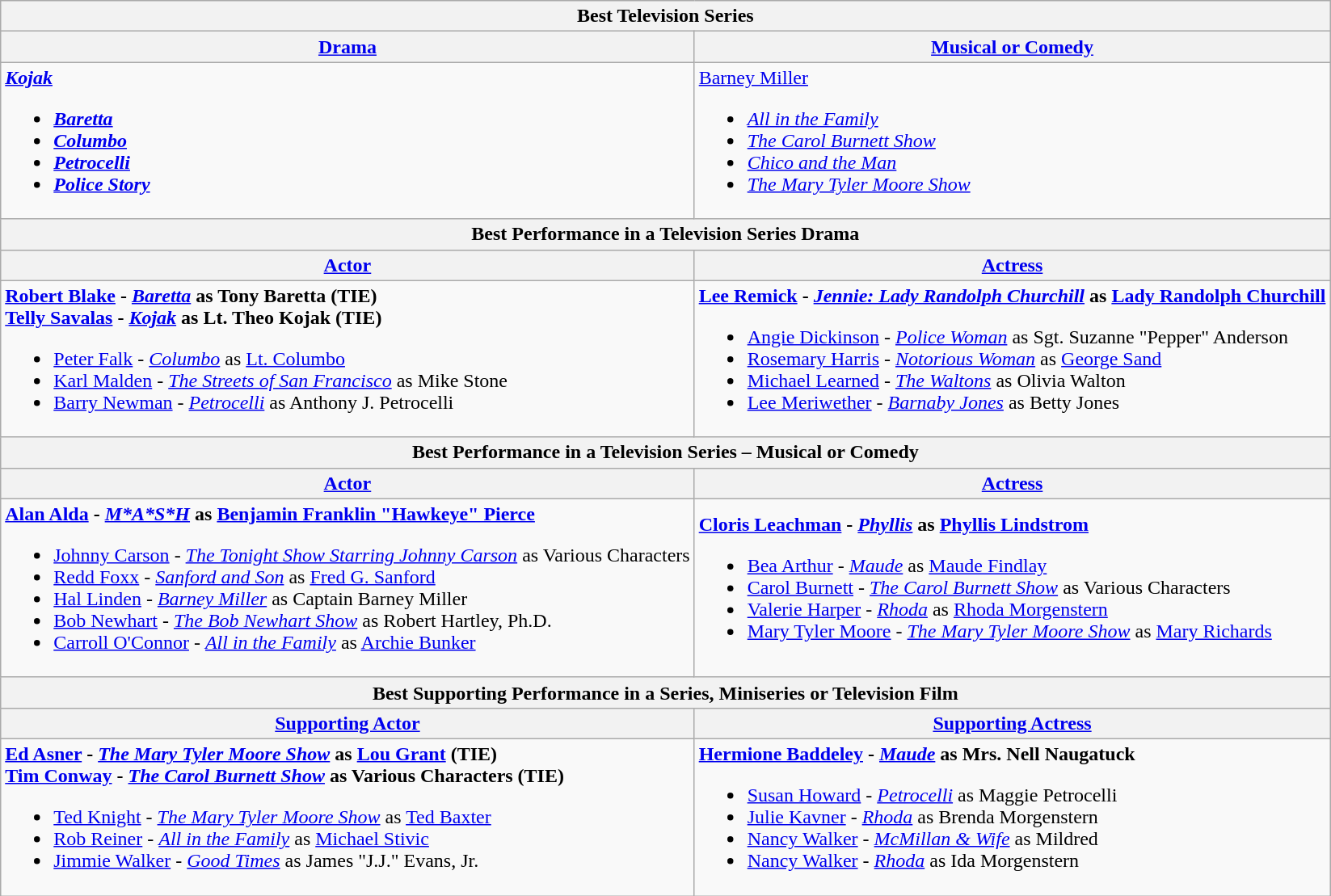<table class="wikitable">
<tr>
<th colspan="2">Best Television Series</th>
</tr>
<tr>
<th><a href='#'>Drama</a></th>
<th><a href='#'>Musical or Comedy</a></th>
</tr>
<tr>
<td><strong> <em><a href='#'>Kojak</a><strong><em><br><ul><li></em><a href='#'>Baretta</a><em></li><li></em><a href='#'>Columbo</a><em></li><li></em><a href='#'>Petrocelli</a><em></li><li></em><a href='#'>Police Story</a><em></li></ul></td>
<td></strong> </em><a href='#'>Barney Miller</a></em></strong><br><ul><li><em><a href='#'>All in the Family</a></em></li><li><em><a href='#'>The Carol Burnett Show</a></em></li><li><em><a href='#'>Chico and the Man</a></em></li><li><em><a href='#'>The Mary Tyler Moore Show</a></em></li></ul></td>
</tr>
<tr>
<th colspan="2">Best Performance in a Television Series  Drama</th>
</tr>
<tr>
<th><a href='#'>Actor</a></th>
<th><a href='#'>Actress</a></th>
</tr>
<tr>
<td><strong> <a href='#'>Robert Blake</a> - <em><a href='#'>Baretta</a></em> as Tony Baretta (TIE)</strong><br><strong> <a href='#'>Telly Savalas</a> - <em><a href='#'>Kojak</a></em> as Lt. Theo Kojak	(TIE)</strong><ul><li><a href='#'>Peter Falk</a> - <em><a href='#'>Columbo</a></em> as <a href='#'>Lt. Columbo</a></li><li><a href='#'>Karl Malden</a> - <em><a href='#'>The Streets of San Francisco</a></em> as Mike Stone</li><li><a href='#'>Barry Newman</a> - <em><a href='#'>Petrocelli</a></em> as Anthony J. Petrocelli</li></ul></td>
<td><strong> <a href='#'>Lee Remick</a> - <em><a href='#'>Jennie: Lady Randolph Churchill</a></em> as <a href='#'>Lady Randolph Churchill</a></strong><br><ul><li><a href='#'>Angie Dickinson</a> - <em><a href='#'>Police Woman</a></em> as Sgt. Suzanne "Pepper" Anderson</li><li><a href='#'>Rosemary Harris</a> - <em><a href='#'>Notorious Woman</a></em> as <a href='#'>George Sand</a></li><li><a href='#'>Michael Learned</a> - <em><a href='#'>The Waltons</a></em> as Olivia Walton</li><li><a href='#'>Lee Meriwether</a> - <em><a href='#'>Barnaby Jones</a></em> as Betty Jones</li></ul></td>
</tr>
<tr>
<th colspan="2">Best Performance in a Television Series – Musical or Comedy</th>
</tr>
<tr>
<th><a href='#'>Actor</a></th>
<th><a href='#'>Actress</a></th>
</tr>
<tr>
<td><strong> <a href='#'>Alan Alda</a> - <em><a href='#'>M*A*S*H</a></em> as <a href='#'>Benjamin Franklin "Hawkeye" Pierce</a></strong><br><ul><li><a href='#'>Johnny Carson</a> - <em><a href='#'>The Tonight Show Starring Johnny Carson</a></em> as Various Characters</li><li><a href='#'>Redd Foxx</a> - <em><a href='#'>Sanford and Son</a></em> as <a href='#'>Fred G. Sanford</a></li><li><a href='#'>Hal Linden</a> - <em><a href='#'>Barney Miller</a></em> as Captain Barney Miller</li><li><a href='#'>Bob Newhart</a> - <em><a href='#'>The Bob Newhart Show</a></em> as Robert Hartley, Ph.D.</li><li><a href='#'>Carroll O'Connor</a> - <em><a href='#'>All in the Family</a></em> as <a href='#'>Archie Bunker</a></li></ul></td>
<td><strong> <a href='#'>Cloris Leachman</a> - <em><a href='#'>Phyllis</a></em> as <a href='#'>Phyllis Lindstrom</a></strong><br><ul><li><a href='#'>Bea Arthur</a> - <em><a href='#'>Maude</a></em> as <a href='#'>Maude Findlay</a></li><li><a href='#'>Carol Burnett</a> - <em><a href='#'>The Carol Burnett Show</a></em> as Various Characters</li><li><a href='#'>Valerie Harper</a> - <em><a href='#'>Rhoda</a></em> as <a href='#'>Rhoda Morgenstern</a></li><li><a href='#'>Mary Tyler Moore</a> - <em><a href='#'>The Mary Tyler Moore Show</a></em> as <a href='#'>Mary Richards</a></li></ul></td>
</tr>
<tr>
<th colspan="2">Best Supporting Performance in a Series, Miniseries or Television Film</th>
</tr>
<tr>
<th><a href='#'>Supporting Actor</a></th>
<th><a href='#'>Supporting Actress</a></th>
</tr>
<tr>
<td><strong> <a href='#'>Ed Asner</a> - <em><a href='#'>The Mary Tyler Moore Show</a></em> as <a href='#'>Lou Grant</a> (TIE)</strong><br><strong> <a href='#'>Tim Conway</a> - <em><a href='#'>The Carol Burnett Show</a></em> as Various Characters (TIE)</strong><ul><li><a href='#'>Ted Knight</a> - <em><a href='#'>The Mary Tyler Moore Show</a></em> as <a href='#'>Ted Baxter</a></li><li><a href='#'>Rob Reiner</a> - <em><a href='#'>All in the Family</a></em> as <a href='#'>Michael Stivic</a></li><li><a href='#'>Jimmie Walker</a> - <em><a href='#'>Good Times</a></em> as James "J.J." Evans, Jr.</li></ul></td>
<td><strong><a href='#'>Hermione Baddeley</a> - <em><a href='#'>Maude</a></em> as Mrs. Nell Naugatuck</strong><br><ul><li><a href='#'>Susan Howard</a> - <em><a href='#'>Petrocelli</a></em> as Maggie Petrocelli</li><li><a href='#'>Julie Kavner</a> - <em><a href='#'>Rhoda</a></em> as Brenda Morgenstern</li><li><a href='#'>Nancy Walker</a> - <em><a href='#'>McMillan & Wife</a></em> as Mildred</li><li><a href='#'>Nancy Walker</a> - <em><a href='#'>Rhoda</a></em> as Ida Morgenstern</li></ul></td>
</tr>
</table>
